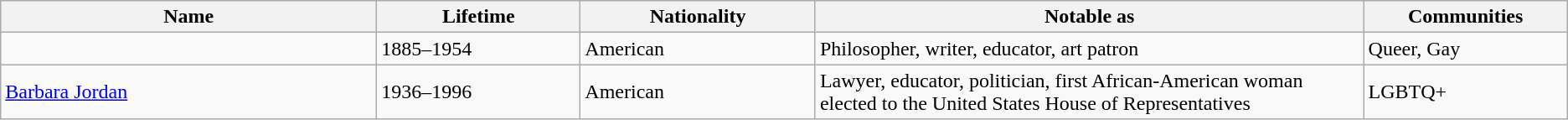<table class="wikitable sortable">
<tr>
<th style="width:24%;">Name</th>
<th style="width:13%;">Lifetime</th>
<th style="width:15%;">Nationality</th>
<th style="width:35%;">Notable as</th>
<th style="width:17%;">Communities</th>
</tr>
<tr valign="top">
<td></td>
<td>1885–1954</td>
<td>American</td>
<td>Philosopher, writer, educator, art patron</td>
<td>Queer, Gay </td>
</tr>
<tr>
<td><a href='#'>Barbara Jordan</a></td>
<td>1936–1996</td>
<td>American</td>
<td>Lawyer, educator, politician, first African-American woman elected to the United States House of Representatives</td>
<td>LGBTQ+</td>
</tr>
</table>
